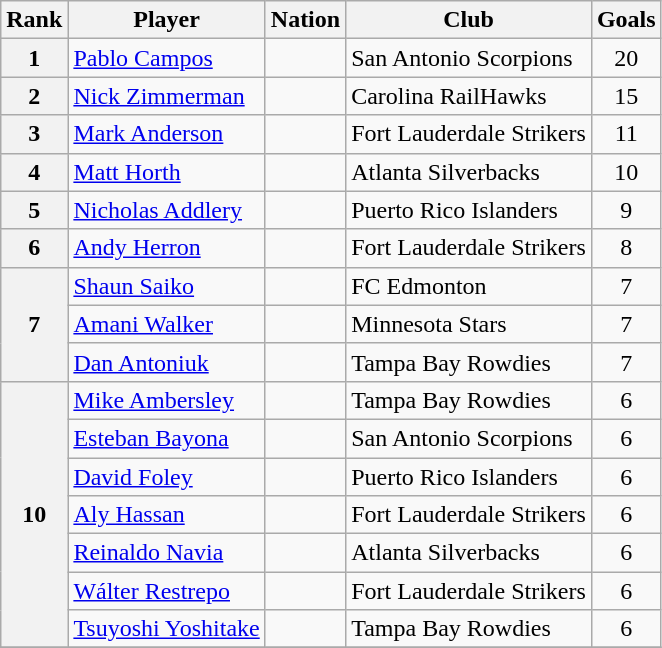<table class="wikitable">
<tr>
<th>Rank</th>
<th>Player</th>
<th>Nation</th>
<th>Club</th>
<th>Goals</th>
</tr>
<tr>
<th rowspan="1">1</th>
<td><a href='#'>Pablo Campos</a></td>
<td></td>
<td>San Antonio Scorpions</td>
<td style="text-align:center;">20</td>
</tr>
<tr>
<th rowspan="1">2</th>
<td><a href='#'>Nick Zimmerman</a></td>
<td></td>
<td>Carolina RailHawks</td>
<td style="text-align:center;">15</td>
</tr>
<tr>
<th rowspan="1">3</th>
<td><a href='#'>Mark Anderson</a></td>
<td></td>
<td>Fort Lauderdale Strikers</td>
<td style="text-align:center;">11</td>
</tr>
<tr>
<th rowspan="1">4</th>
<td><a href='#'>Matt Horth</a></td>
<td></td>
<td>Atlanta Silverbacks</td>
<td style="text-align:center;">10</td>
</tr>
<tr>
<th rowspan="1">5</th>
<td><a href='#'>Nicholas Addlery</a></td>
<td></td>
<td>Puerto Rico Islanders</td>
<td style="text-align:center;">9</td>
</tr>
<tr>
<th rowspan="1">6</th>
<td><a href='#'>Andy Herron</a></td>
<td></td>
<td>Fort Lauderdale Strikers</td>
<td style="text-align:center;">8</td>
</tr>
<tr>
<th rowspan="3">7</th>
<td><a href='#'>Shaun Saiko</a></td>
<td></td>
<td>FC Edmonton</td>
<td style="text-align:center;">7</td>
</tr>
<tr>
<td><a href='#'>Amani Walker</a></td>
<td></td>
<td>Minnesota Stars</td>
<td style="text-align:center;">7</td>
</tr>
<tr>
<td><a href='#'>Dan Antoniuk</a></td>
<td></td>
<td>Tampa Bay Rowdies</td>
<td style="text-align:center;">7</td>
</tr>
<tr>
<th rowspan="7">10</th>
<td><a href='#'>Mike Ambersley</a></td>
<td></td>
<td>Tampa Bay Rowdies</td>
<td style="text-align:center;">6</td>
</tr>
<tr>
<td><a href='#'>Esteban Bayona</a></td>
<td></td>
<td>San Antonio Scorpions</td>
<td style="text-align:center;">6</td>
</tr>
<tr>
<td><a href='#'>David Foley</a></td>
<td></td>
<td>Puerto Rico Islanders</td>
<td style="text-align:center;">6</td>
</tr>
<tr>
<td><a href='#'>Aly Hassan</a></td>
<td></td>
<td>Fort Lauderdale Strikers</td>
<td style="text-align:center;">6</td>
</tr>
<tr>
<td><a href='#'>Reinaldo Navia</a></td>
<td></td>
<td>Atlanta Silverbacks</td>
<td style="text-align:center;">6</td>
</tr>
<tr>
<td><a href='#'>Wálter Restrepo</a></td>
<td></td>
<td>Fort Lauderdale Strikers</td>
<td style="text-align:center;">6</td>
</tr>
<tr>
<td><a href='#'>Tsuyoshi Yoshitake</a></td>
<td></td>
<td>Tampa Bay Rowdies</td>
<td style="text-align:center;">6</td>
</tr>
<tr>
</tr>
</table>
